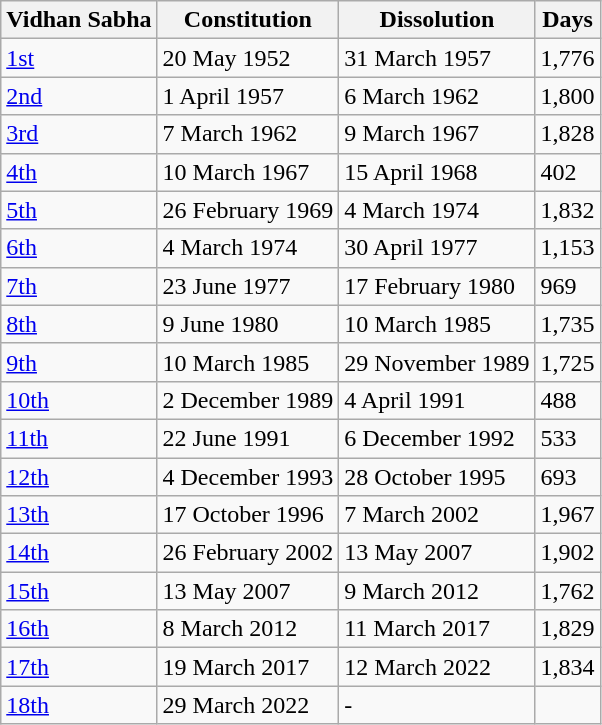<table class="wikitable sortable">
<tr>
<th>Vidhan Sabha</th>
<th>Constitution</th>
<th>Dissolution</th>
<th>Days</th>
</tr>
<tr>
<td><a href='#'>1st</a></td>
<td>20 May 1952</td>
<td>31 March 1957</td>
<td>1,776</td>
</tr>
<tr>
<td><a href='#'>2nd</a></td>
<td>1 April 1957</td>
<td>6 March 1962</td>
<td>1,800</td>
</tr>
<tr>
<td><a href='#'>3rd</a></td>
<td>7 March 1962</td>
<td>9 March 1967</td>
<td>1,828</td>
</tr>
<tr>
<td><a href='#'>4th</a></td>
<td>10 March 1967</td>
<td>15 April 1968</td>
<td>402</td>
</tr>
<tr>
<td><a href='#'>5th</a></td>
<td>26 February 1969</td>
<td>4 March 1974</td>
<td>1,832</td>
</tr>
<tr>
<td><a href='#'>6th</a></td>
<td>4 March 1974</td>
<td>30 April 1977</td>
<td>1,153</td>
</tr>
<tr>
<td><a href='#'>7th</a></td>
<td>23 June 1977</td>
<td>17 February 1980</td>
<td>969</td>
</tr>
<tr>
<td><a href='#'>8th</a></td>
<td>9 June 1980</td>
<td>10 March 1985</td>
<td>1,735</td>
</tr>
<tr>
<td><a href='#'>9th</a></td>
<td>10 March 1985</td>
<td>29 November 1989</td>
<td>1,725</td>
</tr>
<tr>
<td><a href='#'>10th</a></td>
<td>2 December 1989</td>
<td>4 April 1991</td>
<td>488</td>
</tr>
<tr>
<td><a href='#'>11th</a></td>
<td>22 June 1991</td>
<td>6 December 1992</td>
<td>533</td>
</tr>
<tr>
<td><a href='#'>12th</a></td>
<td>4 December 1993</td>
<td>28 October 1995</td>
<td>693</td>
</tr>
<tr>
<td><a href='#'>13th</a></td>
<td>17 October 1996</td>
<td>7 March 2002</td>
<td>1,967</td>
</tr>
<tr>
<td><a href='#'>14th</a></td>
<td>26 February 2002</td>
<td>13 May 2007</td>
<td>1,902</td>
</tr>
<tr>
<td><a href='#'>15th</a></td>
<td>13 May 2007</td>
<td>9 March 2012</td>
<td>1,762</td>
</tr>
<tr>
<td><a href='#'>16th</a></td>
<td>8 March 2012</td>
<td>11 March 2017</td>
<td>1,829</td>
</tr>
<tr>
<td><a href='#'>17th</a></td>
<td>19 March 2017</td>
<td>12 March 2022</td>
<td>1,834</td>
</tr>
<tr>
<td><a href='#'>18th</a></td>
<td>29 March 2022</td>
<td>-</td>
<td></td>
</tr>
</table>
